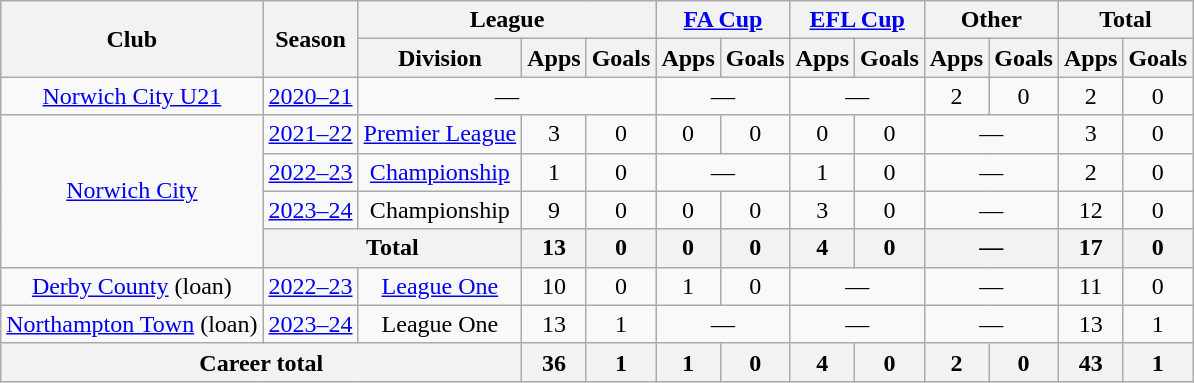<table class="wikitable" style="text-align:center">
<tr>
<th rowspan="2">Club</th>
<th rowspan="2">Season</th>
<th colspan="3">League</th>
<th colspan="2"><a href='#'>FA Cup</a></th>
<th colspan="2"><a href='#'>EFL Cup</a></th>
<th colspan="2">Other</th>
<th colspan="2">Total</th>
</tr>
<tr>
<th>Division</th>
<th>Apps</th>
<th>Goals</th>
<th>Apps</th>
<th>Goals</th>
<th>Apps</th>
<th>Goals</th>
<th>Apps</th>
<th>Goals</th>
<th>Apps</th>
<th>Goals</th>
</tr>
<tr>
<td><a href='#'>Norwich City U21</a></td>
<td><a href='#'>2020–21</a></td>
<td colspan="3">—</td>
<td colspan="2">—</td>
<td colspan="2">—</td>
<td>2</td>
<td>0</td>
<td>2</td>
<td>0</td>
</tr>
<tr>
<td rowspan=4><a href='#'>Norwich City</a></td>
<td><a href='#'>2021–22</a></td>
<td><a href='#'>Premier League</a></td>
<td>3</td>
<td>0</td>
<td>0</td>
<td>0</td>
<td>0</td>
<td>0</td>
<td colspan="2">—</td>
<td>3</td>
<td>0</td>
</tr>
<tr>
<td><a href='#'>2022–23</a></td>
<td><a href='#'>Championship</a></td>
<td>1</td>
<td>0</td>
<td colspan="2">—</td>
<td>1</td>
<td>0</td>
<td colspan="2">—</td>
<td>2</td>
<td>0</td>
</tr>
<tr>
<td><a href='#'>2023–24</a></td>
<td>Championship</td>
<td>9</td>
<td>0</td>
<td>0</td>
<td>0</td>
<td>3</td>
<td>0</td>
<td colspan="2">—</td>
<td>12</td>
<td>0</td>
</tr>
<tr>
<th colspan="2">Total</th>
<th>13</th>
<th>0</th>
<th>0</th>
<th>0</th>
<th>4</th>
<th>0</th>
<th colspan="2">—</th>
<th>17</th>
<th>0</th>
</tr>
<tr>
<td><a href='#'>Derby County</a> (loan)</td>
<td><a href='#'>2022–23</a></td>
<td><a href='#'>League One</a></td>
<td>10</td>
<td>0</td>
<td>1</td>
<td>0</td>
<td colspan="2">—</td>
<td colspan="2">—</td>
<td>11</td>
<td>0</td>
</tr>
<tr>
<td><a href='#'>Northampton Town</a> (loan)</td>
<td><a href='#'>2023–24</a></td>
<td>League One</td>
<td>13</td>
<td>1</td>
<td colspan="2">—</td>
<td colspan="2">—</td>
<td colspan="2">—</td>
<td>13</td>
<td>1</td>
</tr>
<tr>
<th colspan="3">Career total</th>
<th>36</th>
<th>1</th>
<th>1</th>
<th>0</th>
<th>4</th>
<th>0</th>
<th>2</th>
<th>0</th>
<th>43</th>
<th>1</th>
</tr>
</table>
